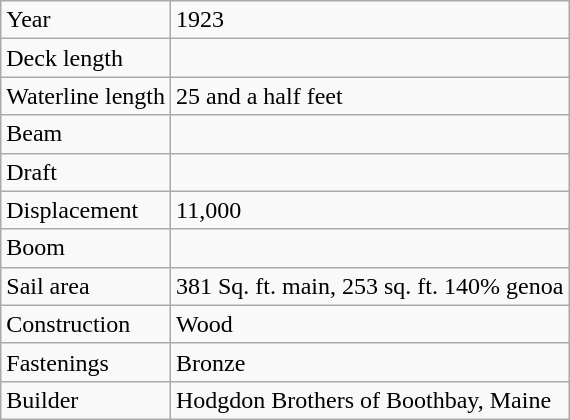<table class=wikitable>
<tr>
<td>Year</td>
<td>1923</td>
</tr>
<tr>
<td>Deck length</td>
<td></td>
</tr>
<tr>
<td>Waterline length</td>
<td>25 and a half feet</td>
</tr>
<tr>
<td>Beam</td>
<td></td>
</tr>
<tr>
<td>Draft</td>
<td></td>
</tr>
<tr>
<td>Displacement</td>
<td>11,000</td>
</tr>
<tr>
<td>Boom</td>
<td></td>
</tr>
<tr>
<td>Sail area</td>
<td>381 Sq. ft. main, 253 sq. ft. 140% genoa</td>
</tr>
<tr>
<td>Construction</td>
<td>Wood</td>
</tr>
<tr>
<td>Fastenings</td>
<td>Bronze</td>
</tr>
<tr>
<td>Builder</td>
<td>Hodgdon Brothers of Boothbay, Maine</td>
</tr>
</table>
